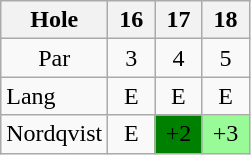<table class="wikitable" style="text-align:center">
<tr>
<th>Hole</th>
<th> 16 </th>
<th> 17 </th>
<th> 18 </th>
</tr>
<tr>
<td>Par</td>
<td>3</td>
<td>4</td>
<td>5</td>
</tr>
<tr>
<td align=left> Lang</td>
<td>E</td>
<td>E</td>
<td>E</td>
</tr>
<tr>
<td align=left> Nordqvist</td>
<td>E</td>
<td style="background: Green;">+2</td>
<td style="background: PaleGreen;">+3</td>
</tr>
</table>
